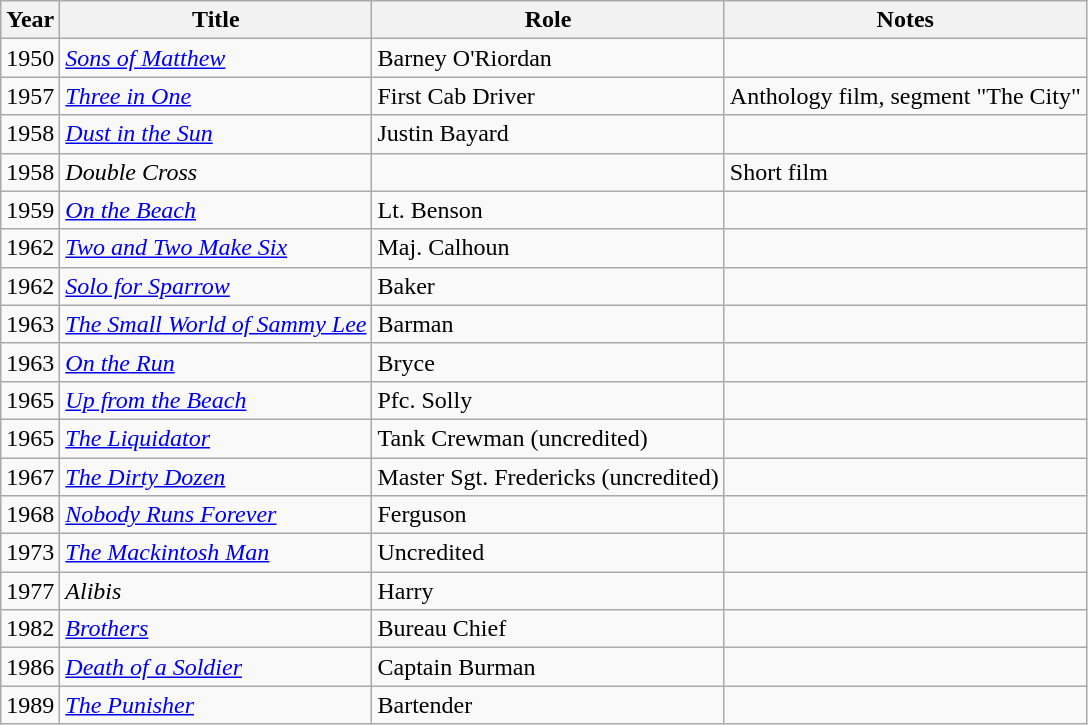<table class=wikitable>
<tr>
<th>Year</th>
<th>Title</th>
<th>Role</th>
<th>Notes</th>
</tr>
<tr>
<td>1950</td>
<td><em><a href='#'>Sons of Matthew</a></em></td>
<td>Barney O'Riordan</td>
<td></td>
</tr>
<tr>
<td>1957</td>
<td><em><a href='#'>Three in One</a></em></td>
<td>First Cab Driver</td>
<td>Anthology film, segment "The City"</td>
</tr>
<tr>
<td>1958</td>
<td><em><a href='#'>Dust in the Sun</a></em></td>
<td>Justin Bayard</td>
<td></td>
</tr>
<tr>
<td>1958</td>
<td><em>Double Cross</em></td>
<td></td>
<td>Short film</td>
</tr>
<tr>
<td>1959</td>
<td><em><a href='#'>On the Beach</a></em></td>
<td>Lt. Benson</td>
<td></td>
</tr>
<tr>
<td>1962</td>
<td><em><a href='#'>Two and Two Make Six</a></em></td>
<td>Maj. Calhoun</td>
<td></td>
</tr>
<tr>
<td>1962</td>
<td><em><a href='#'>Solo for Sparrow</a></em></td>
<td>Baker</td>
<td></td>
</tr>
<tr>
<td>1963</td>
<td><em><a href='#'>The Small World of Sammy Lee</a></em></td>
<td>Barman</td>
<td></td>
</tr>
<tr>
<td>1963</td>
<td><em><a href='#'>On the Run</a></em></td>
<td>Bryce</td>
<td></td>
</tr>
<tr>
<td>1965</td>
<td><em><a href='#'>Up from the Beach</a></em></td>
<td>Pfc. Solly</td>
<td></td>
</tr>
<tr>
<td>1965</td>
<td><em><a href='#'>The Liquidator</a></em></td>
<td>Tank Crewman (uncredited)</td>
<td></td>
</tr>
<tr>
<td>1967</td>
<td><em><a href='#'>The Dirty Dozen</a></em></td>
<td>Master Sgt. Fredericks (uncredited)</td>
<td></td>
</tr>
<tr>
<td>1968</td>
<td><em><a href='#'>Nobody Runs Forever</a></em></td>
<td>Ferguson</td>
<td></td>
</tr>
<tr>
<td>1973</td>
<td><em><a href='#'>The Mackintosh Man</a></em></td>
<td>Uncredited</td>
<td></td>
</tr>
<tr>
<td>1977</td>
<td><em>Alibis</em></td>
<td>Harry</td>
<td></td>
</tr>
<tr>
<td>1982</td>
<td><em><a href='#'>Brothers</a></em></td>
<td>Bureau Chief</td>
<td></td>
</tr>
<tr>
<td>1986</td>
<td><em><a href='#'>Death of a Soldier</a></em></td>
<td>Captain Burman</td>
<td></td>
</tr>
<tr>
<td>1989</td>
<td><em><a href='#'>The Punisher</a></em></td>
<td>Bartender</td>
<td></td>
</tr>
</table>
